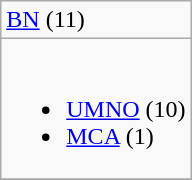<table class="wikitable">
<tr>
<td> <a href='#'>BN</a> (11)</td>
</tr>
<tr>
<td><br><ul><li> <a href='#'>UMNO</a> (10)</li><li> <a href='#'>MCA</a> (1)</li></ul></td>
</tr>
<tr>
</tr>
</table>
